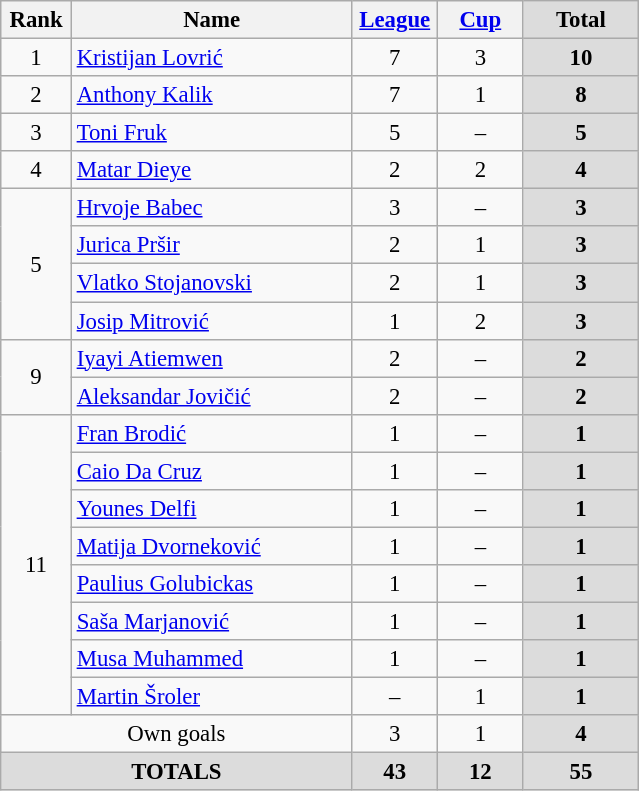<table class="wikitable" style="font-size: 95%; text-align: center;">
<tr>
<th width=40>Rank</th>
<th width=180>Name</th>
<th width=50><a href='#'>League</a></th>
<th width=50><a href='#'>Cup</a></th>
<th width=70 style="background: #DCDCDC">Total</th>
</tr>
<tr>
<td rowspan=1>1</td>
<td style="text-align:left;"> <a href='#'>Kristijan Lovrić</a></td>
<td>7</td>
<td>3</td>
<th style="background: #DCDCDC">10</th>
</tr>
<tr>
<td rowspan=1>2</td>
<td style="text-align:left;"> <a href='#'>Anthony Kalik</a></td>
<td>7</td>
<td>1</td>
<th style="background: #DCDCDC">8</th>
</tr>
<tr>
<td rowspan=1>3</td>
<td style="text-align:left;"> <a href='#'>Toni Fruk</a></td>
<td>5</td>
<td>–</td>
<th style="background: #DCDCDC">5</th>
</tr>
<tr>
<td rowspan=1>4</td>
<td style="text-align:left;"> <a href='#'>Matar Dieye</a></td>
<td>2</td>
<td>2</td>
<th style="background: #DCDCDC">4</th>
</tr>
<tr>
<td rowspan=4>5</td>
<td style="text-align:left;"> <a href='#'>Hrvoje Babec</a></td>
<td>3</td>
<td>–</td>
<th style="background: #DCDCDC">3</th>
</tr>
<tr>
<td style="text-align:left;"> <a href='#'>Jurica Pršir</a></td>
<td>2</td>
<td>1</td>
<th style="background: #DCDCDC">3</th>
</tr>
<tr>
<td style="text-align:left;"> <a href='#'>Vlatko Stojanovski</a></td>
<td>2</td>
<td>1</td>
<th style="background: #DCDCDC">3</th>
</tr>
<tr>
<td style="text-align:left;"> <a href='#'>Josip Mitrović</a></td>
<td>1</td>
<td>2</td>
<th style="background: #DCDCDC">3</th>
</tr>
<tr>
<td rowspan=2>9</td>
<td style="text-align:left;"> <a href='#'>Iyayi Atiemwen</a></td>
<td>2</td>
<td>–</td>
<th style="background: #DCDCDC">2</th>
</tr>
<tr>
<td style="text-align:left;"> <a href='#'>Aleksandar Jovičić</a></td>
<td>2</td>
<td>–</td>
<th style="background: #DCDCDC">2</th>
</tr>
<tr>
<td rowspan=8>11</td>
<td style="text-align:left;"> <a href='#'>Fran Brodić</a></td>
<td>1</td>
<td>–</td>
<th style="background: #DCDCDC">1</th>
</tr>
<tr>
<td style="text-align:left;"> <a href='#'>Caio Da Cruz</a></td>
<td>1</td>
<td>–</td>
<th style="background: #DCDCDC">1</th>
</tr>
<tr>
<td style="text-align:left;"> <a href='#'>Younes Delfi</a></td>
<td>1</td>
<td>–</td>
<th style="background: #DCDCDC">1</th>
</tr>
<tr>
<td style="text-align:left;"> <a href='#'>Matija Dvorneković</a></td>
<td>1</td>
<td>–</td>
<th style="background: #DCDCDC">1</th>
</tr>
<tr>
<td style="text-align:left;"> <a href='#'>Paulius Golubickas</a></td>
<td>1</td>
<td>–</td>
<th style="background: #DCDCDC">1</th>
</tr>
<tr>
<td style="text-align:left;"> <a href='#'>Saša Marjanović</a></td>
<td>1</td>
<td>–</td>
<th style="background: #DCDCDC">1</th>
</tr>
<tr>
<td style="text-align:left;"> <a href='#'>Musa Muhammed</a></td>
<td>1</td>
<td>–</td>
<th style="background: #DCDCDC">1</th>
</tr>
<tr>
<td style="text-align:left;"> <a href='#'>Martin Šroler</a></td>
<td>–</td>
<td>1</td>
<th style="background: #DCDCDC">1</th>
</tr>
<tr>
<td colspan=2 style="text-align:center;">Own goals</td>
<td>3</td>
<td>1</td>
<th style="background: #DCDCDC">4</th>
</tr>
<tr>
<th colspan="2" align="center" style="background: #DCDCDC">TOTALS</th>
<th style="background: #DCDCDC">43</th>
<th style="background: #DCDCDC">12</th>
<th style="background: #DCDCDC">55</th>
</tr>
</table>
